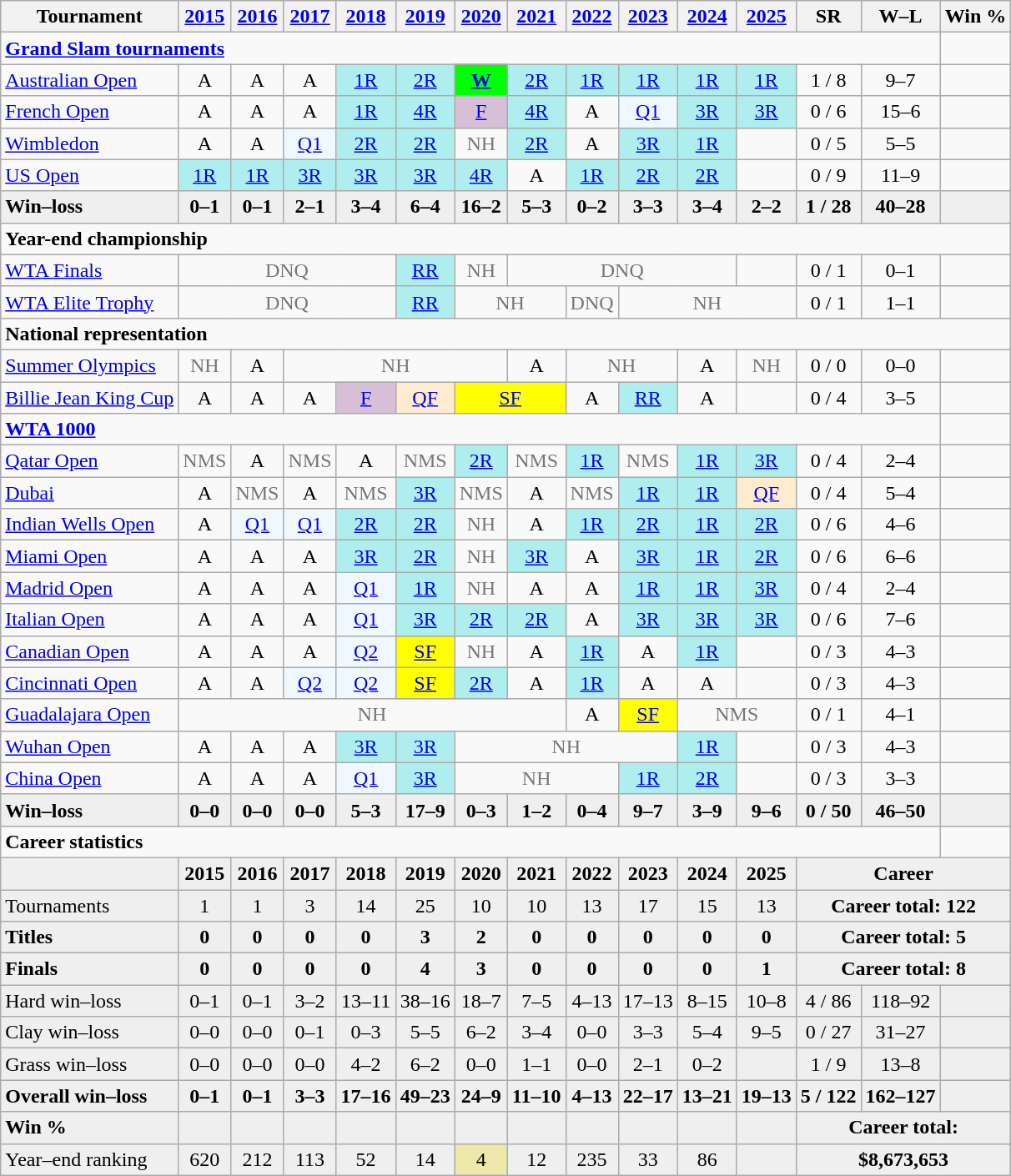<table class=wikitable style=text-align:center>
<tr>
<th>Tournament</th>
<th><a href='#'>2015</a></th>
<th><a href='#'>2016</a></th>
<th><a href='#'>2017</a></th>
<th><a href='#'>2018</a></th>
<th><a href='#'>2019</a></th>
<th><a href='#'>2020</a></th>
<th><a href='#'>2021</a></th>
<th><a href='#'>2022</a></th>
<th><a href='#'>2023</a></th>
<th><a href='#'>2024</a></th>
<th><a href='#'>2025</a></th>
<th>SR</th>
<th>W–L</th>
<th>Win %</th>
</tr>
<tr>
<td colspan="14" style="text-align:left"><strong><a href='#'>Grand Slam tournaments</a></strong></td>
</tr>
<tr>
<td style="text-align:left"><a href='#'>Australian Open</a></td>
<td>A</td>
<td>A</td>
<td>A</td>
<td style="background:#afeeee"><a href='#'>1R</a></td>
<td style="background:#afeeee"><a href='#'>2R</a></td>
<td style="background:lime"><strong><a href='#'>W</a></strong></td>
<td style="background:#afeeee"><a href='#'>2R</a></td>
<td style="background:#afeeee"><a href='#'>1R</a></td>
<td style="background:#afeeee"><a href='#'>1R</a></td>
<td bgcolor=afeeee><a href='#'>1R</a></td>
<td bgcolor=afeeee><a href='#'>1R</a></td>
<td>1 / 8</td>
<td>9–7</td>
<td></td>
</tr>
<tr>
<td style="text-align:left"><a href='#'>French Open</a></td>
<td>A</td>
<td>A</td>
<td>A</td>
<td style="background:#afeeee"><a href='#'>1R</a></td>
<td style="background:#afeeee"><a href='#'>4R</a></td>
<td style="background:thistle"><a href='#'>F</a></td>
<td style="background:#afeeee"><a href='#'>4R</a></td>
<td>A</td>
<td bgcolor=f0f8ff><a href='#'>Q1</a></td>
<td style=background:#afeeee><a href='#'>3R</a></td>
<td style=background:#afeeee><a href='#'>3R</a></td>
<td>0 / 6</td>
<td>15–6</td>
<td></td>
</tr>
<tr>
<td style="text-align:left"><a href='#'>Wimbledon</a></td>
<td>A</td>
<td>A</td>
<td style="background:#f0f8ff"><a href='#'>Q1</a></td>
<td style="background:#afeeee"><a href='#'>2R</a></td>
<td style="background:#afeeee"><a href='#'>2R</a></td>
<td style=color:#767676>NH</td>
<td style=background:#afeeee><a href='#'>2R</a></td>
<td>A</td>
<td style=background:#afeeee><a href='#'>3R</a></td>
<td style=background:#afeeee><a href='#'>1R</a></td>
<td></td>
<td>0 / 5</td>
<td>5–5</td>
<td></td>
</tr>
<tr>
<td style="text-align:left"><a href='#'>US Open</a></td>
<td style="background:#afeeee"><a href='#'>1R</a></td>
<td style="background:#afeeee"><a href='#'>1R</a></td>
<td style="background:#afeeee"><a href='#'>3R</a></td>
<td style="background:#afeeee"><a href='#'>3R</a></td>
<td style="background:#afeeee"><a href='#'>3R</a></td>
<td style="background:#afeeee"><a href='#'>4R</a></td>
<td>A</td>
<td style=background:#afeeee><a href='#'>1R</a></td>
<td style=background:#afeeee><a href='#'>2R</a></td>
<td style=background:#afeeee><a href='#'>2R</a></td>
<td></td>
<td>0 / 9</td>
<td>11–9</td>
<td></td>
</tr>
<tr style=font-weight:bold;background:#efefef>
<td style=text-align:left>Win–loss</td>
<td>0–1</td>
<td>0–1</td>
<td>2–1</td>
<td>3–4</td>
<td>6–4</td>
<td>16–2</td>
<td>5–3</td>
<td>0–2</td>
<td>3–3</td>
<td>3–4</td>
<td>2–2</td>
<td>1 / 28</td>
<td>40–28</td>
<td></td>
</tr>
<tr>
<td colspan="15" style="text-align:left"><strong>Year-end championship</strong></td>
</tr>
<tr>
<td style="text-align:left"><a href='#'>WTA Finals</a></td>
<td colspan=4 style=color:#767676>DNQ</td>
<td style="background:#afeeee"><a href='#'>RR</a></td>
<td style=color:#767676>NH</td>
<td colspan=4 style=color:#767676>DNQ</td>
<td></td>
<td>0 / 1</td>
<td>0–1</td>
<td></td>
</tr>
<tr>
<td style="text-align:left"><a href='#'>WTA Elite Trophy</a></td>
<td colspan=4 style=color:#767676>DNQ</td>
<td style="background:#afeeee"><a href='#'>RR</a></td>
<td colspan="2" style="color:#767676">NH</td>
<td style=color:#767676>DNQ</td>
<td colspan="3" style="color:#767676">NH</td>
<td>0 / 1</td>
<td>1–1</td>
<td></td>
</tr>
<tr>
<td colspan="15" style="text-align:left"><strong>National representation</strong></td>
</tr>
<tr>
<td style="text-align:left"><a href='#'>Summer Olympics</a></td>
<td style=color:#767676>NH</td>
<td>A</td>
<td style=color:#767676 colspan=4>NH</td>
<td>A</td>
<td style=color:#767676 colspan=2>NH</td>
<td>A</td>
<td style=color:#767676>NH</td>
<td>0 / 0</td>
<td>0–0</td>
<td></td>
</tr>
<tr>
<td style="text-align:left"><a href='#'>Billie Jean King Cup</a></td>
<td>A</td>
<td>A</td>
<td>A</td>
<td style="background:thistle"><a href='#'>F</a></td>
<td style="background:#ffebcd"><a href='#'>QF</a></td>
<td colspan=2 style="background:yellow"><a href='#'>SF</a></td>
<td>A</td>
<td style="background:#afeeee"><a href='#'>RR</a></td>
<td>A</td>
<td></td>
<td>0 / 4</td>
<td>3–5</td>
<td></td>
</tr>
<tr>
<td colspan="14" style="text-align:left"><strong><a href='#'>WTA 1000</a></strong></td>
</tr>
<tr>
<td style="text-align:left"><a href='#'>Qatar Open</a></td>
<td style="color:#767676">NMS</td>
<td>A</td>
<td style="color:#767676">NMS</td>
<td>A</td>
<td style="color:#767676">NMS</td>
<td style="background:#afeeee"><a href='#'>2R</a></td>
<td style="color:#767676">NMS</td>
<td style="background:#afeeee"><a href='#'>1R</a></td>
<td style="color:#767676">NMS</td>
<td style="background:#afeeee"><a href='#'>1R</a></td>
<td style="background:#afeeee"><a href='#'>3R</a></td>
<td>0 / 4</td>
<td>2–4</td>
<td></td>
</tr>
<tr>
<td style="text-align:left"><a href='#'>Dubai</a></td>
<td>A</td>
<td style="color:#767676">NMS</td>
<td>A</td>
<td style="color:#767676">NMS</td>
<td style="background:#afeeee"><a href='#'>3R</a></td>
<td style="color:#767676">NMS</td>
<td>A</td>
<td style="color:#767676">NMS</td>
<td bgcolor=afeeee><a href='#'>1R</a></td>
<td bgcolor=afeeee><a href='#'>1R</a></td>
<td bgcolor=ffebcd><a href='#'>QF</a></td>
<td>0 / 4</td>
<td>5–4</td>
<td></td>
</tr>
<tr>
<td style="text-align:left"><a href='#'>Indian Wells Open</a></td>
<td>A</td>
<td style="background:#f0f8ff"><a href='#'>Q1</a></td>
<td style="background:#f0f8ff"><a href='#'>Q1</a></td>
<td style=background:#afeeee><a href='#'>2R</a></td>
<td style=background:#afeeee><a href='#'>2R</a></td>
<td style="color:#767676">NH</td>
<td>A</td>
<td style=background:#afeeee><a href='#'>1R</a></td>
<td style=background:#afeeee><a href='#'>2R</a></td>
<td style=background:#afeeee><a href='#'>1R</a></td>
<td style=background:#afeeee><a href='#'>2R</a></td>
<td>0 / 6</td>
<td>4–6</td>
<td></td>
</tr>
<tr>
<td style="text-align:left"><a href='#'>Miami Open</a></td>
<td>A</td>
<td>A</td>
<td>A</td>
<td style=background:#afeeee><a href='#'>3R</a></td>
<td style=background:#afeeee><a href='#'>2R</a></td>
<td style="color:#767676">NH</td>
<td style=background:#afeeee><a href='#'>3R</a></td>
<td>A</td>
<td style=background:#afeeee><a href='#'>3R</a></td>
<td style=background:#afeeee><a href='#'>1R</a></td>
<td style=background:#afeeee><a href='#'>2R</a></td>
<td>0 / 6</td>
<td>6–6</td>
<td></td>
</tr>
<tr>
<td style="text-align:left"><a href='#'>Madrid Open</a></td>
<td>A</td>
<td>A</td>
<td>A</td>
<td style="background:#f0f8ff"><a href='#'>Q1</a></td>
<td style=background:#afeeee><a href='#'>1R</a></td>
<td style="color:#767676">NH</td>
<td>A</td>
<td>A</td>
<td style=background:#afeeee><a href='#'>1R</a></td>
<td style=background:#afeeee><a href='#'>1R</a></td>
<td style=background:#afeeee><a href='#'>3R</a></td>
<td>0 / 4</td>
<td>2–4</td>
<td></td>
</tr>
<tr>
<td style="text-align:left"><a href='#'>Italian Open</a></td>
<td>A</td>
<td>A</td>
<td>A</td>
<td style="background:#f0f8ff"><a href='#'>Q1</a></td>
<td style=background:#afeeee><a href='#'>3R</a></td>
<td style=background:#afeeee><a href='#'>2R</a></td>
<td style=background:#afeeee><a href='#'>2R</a></td>
<td>A</td>
<td style=background:#afeeee><a href='#'>3R</a></td>
<td style=background:#afeeee><a href='#'>3R</a></td>
<td style=background:#afeeee><a href='#'>3R</a></td>
<td>0 / 6</td>
<td>7–6</td>
<td></td>
</tr>
<tr>
<td style="text-align:left"><a href='#'>Canadian Open</a></td>
<td>A</td>
<td>A</td>
<td>A</td>
<td style="background:#f0f8ff"><a href='#'>Q2</a></td>
<td style="background:yellow"><a href='#'>SF</a></td>
<td style=color:#767676>NH</td>
<td>A</td>
<td bgcolor=afeeee><a href='#'>1R</a></td>
<td>A</td>
<td bgcolor=afeeee><a href='#'>1R</a></td>
<td></td>
<td>0 / 3</td>
<td>4–3</td>
<td></td>
</tr>
<tr>
<td style="text-align:left"><a href='#'>Cincinnati Open</a></td>
<td>A</td>
<td>A</td>
<td style="background:#f0f8ff"><a href='#'>Q2</a></td>
<td style="background:#f0f8ff"><a href='#'>Q2</a></td>
<td style="background:yellow"><a href='#'>SF</a></td>
<td style="background:#afeeee"><a href='#'>2R</a></td>
<td>A</td>
<td style="background:#afeeee"><a href='#'>1R</a></td>
<td>A</td>
<td>A</td>
<td></td>
<td>0 / 3</td>
<td>4–3</td>
<td></td>
</tr>
<tr>
<td style="text-align:left"><a href='#'>Guadalajara Open</a></td>
<td colspan="7" style="color:#767676">NH</td>
<td>A</td>
<td style="background:yellow"><a href='#'>SF</a></td>
<td colspan=2 style="color:#767676">NMS</td>
<td>0 / 1</td>
<td>4–1</td>
<td></td>
</tr>
<tr>
<td style="text-align:left"><a href='#'>Wuhan Open</a></td>
<td>A</td>
<td>A</td>
<td>A</td>
<td style=background:#afeeee><a href='#'>3R</a></td>
<td style=background:#afeeee><a href='#'>3R</a></td>
<td colspan="4" style="color:#767676">NH</td>
<td style=background:#afeeee><a href='#'>1R</a></td>
<td></td>
<td>0 / 3</td>
<td>4–3</td>
<td></td>
</tr>
<tr>
<td style="text-align:left"><a href='#'>China Open</a></td>
<td>A</td>
<td>A</td>
<td>A</td>
<td style="background:#f0f8ff"><a href='#'>Q1</a></td>
<td style="background:#afeeee"><a href='#'>3R</a></td>
<td colspan="3" style="color:#767676">NH</td>
<td style="background:#afeeee"><a href='#'>1R</a></td>
<td style="background:#afeeee"><a href='#'>2R</a></td>
<td></td>
<td>0 / 3</td>
<td>3–3</td>
<td></td>
</tr>
<tr style=font-weight:bold;background:#efefef>
<td align=left>Win–loss</td>
<td>0–0</td>
<td>0–0</td>
<td>0–0</td>
<td>5–3</td>
<td>17–9</td>
<td>0–3</td>
<td>1–2</td>
<td>0–4</td>
<td>9–7</td>
<td>3–9</td>
<td>9–6</td>
<td>0 / 50</td>
<td>46–50</td>
<td></td>
</tr>
<tr>
<td colspan="14" style="text-align:left"><strong>Career statistics</strong></td>
</tr>
<tr style=font-weight:bold;background:#efefef>
<td></td>
<td>2015</td>
<td>2016</td>
<td>2017</td>
<td>2018</td>
<td>2019</td>
<td>2020</td>
<td>2021</td>
<td>2022</td>
<td>2023</td>
<td>2024</td>
<td>2025</td>
<td colspan=3>Career</td>
</tr>
<tr style=background:#efefef>
<td style=text-align:left>Tournaments</td>
<td>1</td>
<td>1</td>
<td>3</td>
<td>14</td>
<td>25</td>
<td>10</td>
<td>10</td>
<td>13</td>
<td>17</td>
<td>15</td>
<td>13</td>
<td colspan=3><strong>Career total: 122</strong></td>
</tr>
<tr style=font-weight:bold;background:#efefef>
<td style=text-align:left>Titles</td>
<td>0</td>
<td>0</td>
<td>0</td>
<td>0</td>
<td>3</td>
<td>2</td>
<td>0</td>
<td>0</td>
<td>0</td>
<td>0</td>
<td>0</td>
<td colspan=3>Career total: 5</td>
</tr>
<tr style=font-weight:bold;background:#efefef>
<td style=text-align:left>Finals</td>
<td>0</td>
<td>0</td>
<td>0</td>
<td>0</td>
<td>4</td>
<td>3</td>
<td>0</td>
<td>0</td>
<td>0</td>
<td>0</td>
<td>1</td>
<td colspan=3>Career total: 8</td>
</tr>
<tr style="background:#efefef">
<td style="text-align:left">Hard win–loss</td>
<td>0–1</td>
<td>0–1</td>
<td>3–2</td>
<td>13–11</td>
<td>38–16</td>
<td>18–7</td>
<td>7–5</td>
<td>4–13</td>
<td>17–13</td>
<td>8–15</td>
<td>10–8</td>
<td>4 / 86</td>
<td>118–92</td>
<td></td>
</tr>
<tr style="background:#efefef">
<td style="text-align:left">Clay win–loss</td>
<td>0–0</td>
<td>0–0</td>
<td>0–1</td>
<td>0–3</td>
<td>5–5</td>
<td>6–2</td>
<td>3–4</td>
<td>0–0</td>
<td>3–3</td>
<td>5–4</td>
<td>9–5</td>
<td>0 / 27</td>
<td>31–27</td>
<td></td>
</tr>
<tr style="background:#efefef">
<td style="text-align:left">Grass win–loss</td>
<td>0–0</td>
<td>0–0</td>
<td>0–0</td>
<td>4–2</td>
<td>6–2</td>
<td>0–0</td>
<td>1–1</td>
<td>0–0</td>
<td>2–1</td>
<td>0–2</td>
<td></td>
<td>1 / 9</td>
<td>13–8</td>
<td></td>
</tr>
<tr style=font-weight:bold;background:#efefef>
<td style=text-align:left>Overall win–loss</td>
<td>0–1</td>
<td>0–1</td>
<td>3–3</td>
<td>17–16</td>
<td>49–23</td>
<td>24–9</td>
<td>11–10</td>
<td>4–13</td>
<td>22–17</td>
<td>13–21</td>
<td>19–13</td>
<td>5 / 122</td>
<td>162–127</td>
<td></td>
</tr>
<tr style=font-weight:bold;background:#efefef>
<td style=text-align:left>Win %</td>
<td></td>
<td></td>
<td></td>
<td></td>
<td></td>
<td></td>
<td></td>
<td></td>
<td></td>
<td></td>
<td></td>
<td colspan=3>Career total: </td>
</tr>
<tr style="background:#efefef">
<td style="text-align:left">Year–end ranking</td>
<td>620</td>
<td>212</td>
<td>113</td>
<td>52</td>
<td>14</td>
<td style="background:#EEE8AA">4</td>
<td>12</td>
<td>235</td>
<td>33</td>
<td>86</td>
<td></td>
<td colspan=3><strong>$8,673,653</strong></td>
</tr>
</table>
